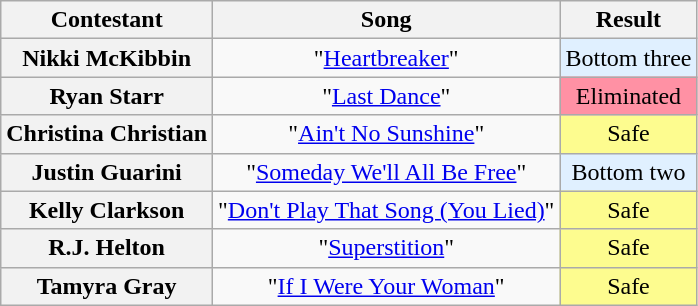<table class="wikitable unsortable" style="text-align:center;">
<tr>
<th scope="col">Contestant</th>
<th scope="col">Song</th>
<th scope="col">Result</th>
</tr>
<tr>
<th scope="row">Nikki McKibbin</th>
<td>"<a href='#'>Heartbreaker</a>"</td>
<td style="background:#E0F0FF;">Bottom three</td>
</tr>
<tr>
<th scope="row">Ryan Starr</th>
<td>"<a href='#'>Last Dance</a>"</td>
<td bgcolor="FF91A4">Eliminated</td>
</tr>
<tr>
<th scope="row">Christina Christian</th>
<td>"<a href='#'>Ain't No Sunshine</a>"</td>
<td style="background:#FDFC8F;">Safe</td>
</tr>
<tr>
<th scope="row">Justin Guarini</th>
<td>"<a href='#'>Someday We'll All Be Free</a>"</td>
<td style="background:#E0F0FF;">Bottom two</td>
</tr>
<tr>
<th scope="row">Kelly Clarkson</th>
<td>"<a href='#'>Don't Play That Song (You Lied)</a>"</td>
<td style="background:#FDFC8F;">Safe</td>
</tr>
<tr>
<th scope="row">R.J. Helton</th>
<td>"<a href='#'>Superstition</a>"</td>
<td style="background:#FDFC8F;">Safe</td>
</tr>
<tr>
<th scope="row">Tamyra Gray</th>
<td>"<a href='#'>If I Were Your Woman</a>"</td>
<td style="background:#FDFC8F;">Safe</td>
</tr>
</table>
